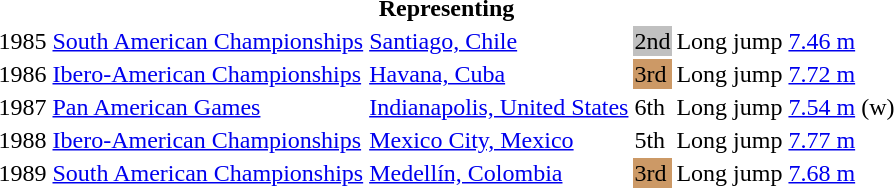<table>
<tr>
<th colspan="6">Representing </th>
</tr>
<tr>
<td>1985</td>
<td><a href='#'>South American Championships</a></td>
<td><a href='#'>Santiago, Chile</a></td>
<td bgcolor=silver>2nd</td>
<td>Long jump</td>
<td><a href='#'>7.46 m</a></td>
</tr>
<tr>
<td>1986</td>
<td><a href='#'>Ibero-American Championships</a></td>
<td><a href='#'>Havana, Cuba</a></td>
<td bgcolor=cc9966>3rd</td>
<td>Long jump</td>
<td><a href='#'>7.72 m</a></td>
</tr>
<tr>
<td>1987</td>
<td><a href='#'>Pan American Games</a></td>
<td><a href='#'>Indianapolis, United States</a></td>
<td>6th</td>
<td>Long jump</td>
<td><a href='#'>7.54 m</a> (w)</td>
</tr>
<tr>
<td>1988</td>
<td><a href='#'>Ibero-American Championships</a></td>
<td><a href='#'>Mexico City, Mexico</a></td>
<td>5th</td>
<td>Long jump</td>
<td><a href='#'>7.77 m</a></td>
</tr>
<tr>
<td>1989</td>
<td><a href='#'>South American Championships</a></td>
<td><a href='#'>Medellín, Colombia</a></td>
<td bgcolor=cc9966>3rd</td>
<td>Long jump</td>
<td><a href='#'>7.68 m</a></td>
</tr>
</table>
